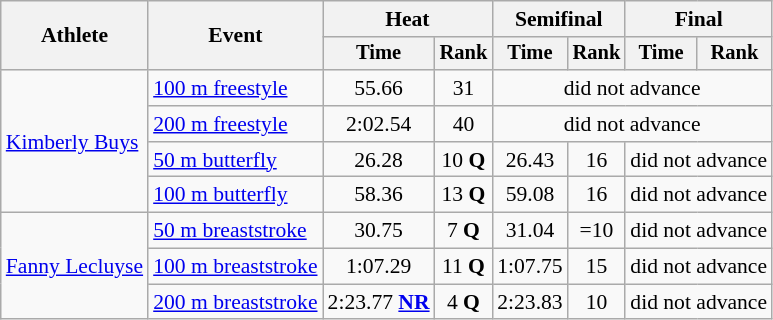<table class=wikitable style="font-size:90%">
<tr>
<th rowspan="2">Athlete</th>
<th rowspan="2">Event</th>
<th colspan="2">Heat</th>
<th colspan="2">Semifinal</th>
<th colspan="2">Final</th>
</tr>
<tr style="font-size:95%">
<th>Time</th>
<th>Rank</th>
<th>Time</th>
<th>Rank</th>
<th>Time</th>
<th>Rank</th>
</tr>
<tr align=center>
<td align=left rowspan=4><a href='#'>Kimberly Buys</a></td>
<td align=left><a href='#'>100 m freestyle</a></td>
<td>55.66</td>
<td>31</td>
<td colspan=4>did not advance</td>
</tr>
<tr align=center>
<td align=left><a href='#'>200 m freestyle</a></td>
<td>2:02.54</td>
<td>40</td>
<td colspan=4>did not advance</td>
</tr>
<tr align=center>
<td align=left><a href='#'>50 m butterfly</a></td>
<td>26.28</td>
<td>10 <strong>Q</strong></td>
<td>26.43</td>
<td>16</td>
<td colspan=2>did not advance</td>
</tr>
<tr align=center>
<td align=left><a href='#'>100 m butterfly</a></td>
<td>58.36</td>
<td>13 <strong>Q</strong></td>
<td>59.08</td>
<td>16</td>
<td colspan=2>did not advance</td>
</tr>
<tr align=center>
<td align=left rowspan=3><a href='#'>Fanny Lecluyse</a></td>
<td align=left><a href='#'>50 m breaststroke</a></td>
<td>30.75</td>
<td>7 <strong>Q</strong></td>
<td>31.04</td>
<td>=10</td>
<td colspan=2>did not advance</td>
</tr>
<tr align=center>
<td align=left><a href='#'>100 m breaststroke</a></td>
<td>1:07.29</td>
<td>11 <strong>Q</strong></td>
<td>1:07.75</td>
<td>15</td>
<td colspan=2>did not advance</td>
</tr>
<tr align=center>
<td align=left><a href='#'>200 m breaststroke</a></td>
<td>2:23.77 <strong><a href='#'>NR</a></strong></td>
<td>4 <strong>Q</strong></td>
<td>2:23.83</td>
<td>10</td>
<td colspan=2>did not advance</td>
</tr>
</table>
